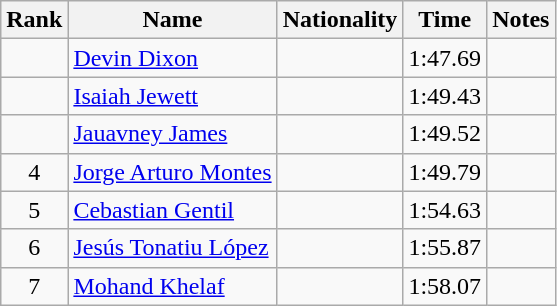<table class="wikitable sortable" style="text-align:center">
<tr>
<th>Rank</th>
<th>Name</th>
<th>Nationality</th>
<th>Time</th>
<th>Notes</th>
</tr>
<tr>
<td></td>
<td align=left><a href='#'>Devin Dixon</a></td>
<td align=left></td>
<td>1:47.69</td>
<td></td>
</tr>
<tr>
<td></td>
<td align=left><a href='#'>Isaiah Jewett</a></td>
<td align=left></td>
<td>1:49.43</td>
<td></td>
</tr>
<tr>
<td></td>
<td align=left><a href='#'>Jauavney James</a></td>
<td align=left></td>
<td>1:49.52</td>
<td></td>
</tr>
<tr>
<td>4</td>
<td align=left><a href='#'>Jorge Arturo Montes</a></td>
<td align=left></td>
<td>1:49.79</td>
<td></td>
</tr>
<tr>
<td>5</td>
<td align=left><a href='#'>Cebastian Gentil</a></td>
<td align=left></td>
<td>1:54.63</td>
<td></td>
</tr>
<tr>
<td>6</td>
<td align=left><a href='#'>Jesús Tonatiu López</a></td>
<td align=left></td>
<td>1:55.87</td>
<td></td>
</tr>
<tr>
<td>7</td>
<td align=left><a href='#'>Mohand Khelaf</a></td>
<td align=left></td>
<td>1:58.07</td>
<td></td>
</tr>
</table>
